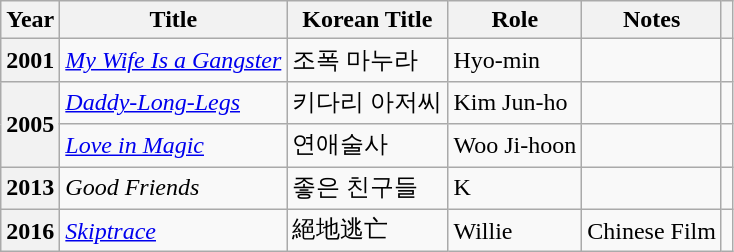<table class="wikitable sortable plainrowheaders">
<tr>
<th scope="col">Year</th>
<th scope="col">Title</th>
<th scope="col">Korean Title</th>
<th scope="col">Role</th>
<th scope="col">Notes</th>
<th scope="col" class="unsortable"></th>
</tr>
<tr>
<th scope="row">2001</th>
<td><em><a href='#'>My Wife Is a Gangster</a></em></td>
<td>조폭 마누라</td>
<td>Hyo-min</td>
<td></td>
<td></td>
</tr>
<tr>
<th scope="row" rowspan=2>2005</th>
<td><em><a href='#'>Daddy-Long-Legs</a></em></td>
<td>키다리 아저씨</td>
<td>Kim Jun-ho</td>
<td></td>
<td></td>
</tr>
<tr>
<td><em><a href='#'>Love in Magic</a></em></td>
<td>연애술사</td>
<td>Woo Ji-hoon</td>
<td></td>
<td></td>
</tr>
<tr>
<th scope="row">2013</th>
<td><em>Good Friends</em></td>
<td>좋은 친구들</td>
<td>K</td>
<td></td>
<td></td>
</tr>
<tr>
<th scope="row">2016</th>
<td><em><a href='#'>Skiptrace</a></em></td>
<td>絕地逃亡</td>
<td>Willie</td>
<td>Chinese Film</td>
<td></td>
</tr>
</table>
